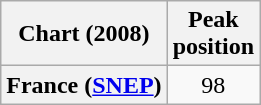<table class="wikitable plainrowheaders">
<tr>
<th>Chart (2008)</th>
<th>Peak<br>position</th>
</tr>
<tr>
<th scope="row">France  (<a href='#'>SNEP</a>)</th>
<td align="center">98</td>
</tr>
</table>
